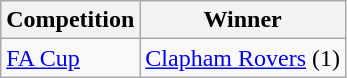<table class="wikitable">
<tr>
<th>Competition</th>
<th>Winner</th>
</tr>
<tr>
<td><a href='#'>FA Cup</a></td>
<td><a href='#'>Clapham Rovers</a> (1)</td>
</tr>
</table>
